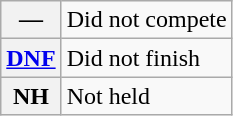<table class="wikitable">
<tr>
<th scope="row">—</th>
<td>Did not compete</td>
</tr>
<tr>
<th scope="row"><a href='#'>DNF</a></th>
<td>Did not finish</td>
</tr>
<tr>
<th scope="row">NH</th>
<td>Not held</td>
</tr>
</table>
